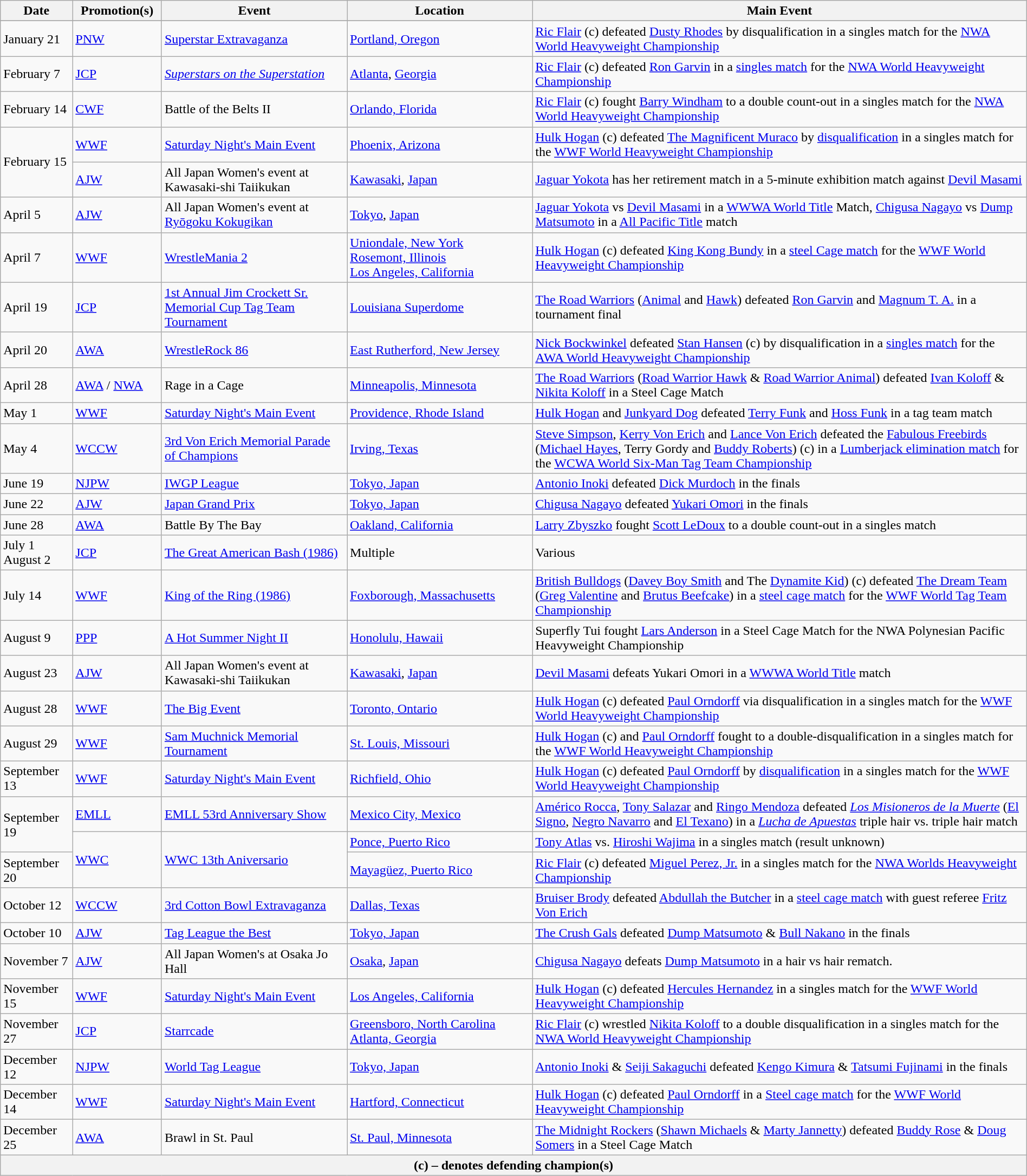<table class="wikitable" style="width:100%;">
<tr>
<th width="5%">Date</th>
<th width="5%">Promotion(s)</th>
<th style="width:15%;">Event</th>
<th style="width:15%;">Location</th>
<th style="width:40%;">Main Event</th>
</tr>
<tr style="width:20%;" |Notes>
</tr>
<tr>
<td>January 21</td>
<td><a href='#'>PNW</a></td>
<td><a href='#'>Superstar Extravaganza</a></td>
<td><a href='#'>Portland, Oregon</a></td>
<td><a href='#'>Ric Flair</a> (c) defeated <a href='#'>Dusty Rhodes</a> by disqualification in a singles match for the <a href='#'>NWA World Heavyweight Championship</a></td>
</tr>
<tr>
<td>February 7</td>
<td><a href='#'>JCP</a></td>
<td><em><a href='#'>Superstars on the Superstation</a></em></td>
<td><a href='#'>Atlanta</a>, <a href='#'>Georgia</a></td>
<td><a href='#'>Ric Flair</a> (c) defeated <a href='#'>Ron Garvin</a> in a <a href='#'>singles match</a> for the <a href='#'>NWA World Heavyweight Championship</a></td>
</tr>
<tr>
<td>February 14</td>
<td><a href='#'>CWF</a></td>
<td>Battle of the Belts II</td>
<td><a href='#'>Orlando, Florida</a></td>
<td><a href='#'>Ric Flair</a> (c) fought <a href='#'>Barry Windham</a> to a double count-out in a singles match for the <a href='#'>NWA World Heavyweight Championship</a></td>
</tr>
<tr>
<td rowspan=2>February 15</td>
<td><a href='#'>WWF</a></td>
<td><a href='#'>Saturday Night's Main Event</a></td>
<td><a href='#'>Phoenix, Arizona</a></td>
<td><a href='#'>Hulk Hogan</a> (c) defeated <a href='#'>The Magnificent Muraco</a> by <a href='#'>disqualification</a> in a singles match for the <a href='#'>WWF World Heavyweight Championship</a></td>
</tr>
<tr>
<td><a href='#'>AJW</a></td>
<td>All Japan Women's event at Kawasaki-shi Taiikukan</td>
<td><a href='#'>Kawasaki</a>, <a href='#'>Japan</a></td>
<td><a href='#'>Jaguar Yokota</a> has her retirement match in a 5-minute exhibition match against <a href='#'>Devil Masami</a></td>
</tr>
<tr>
<td>April 5</td>
<td><a href='#'>AJW</a></td>
<td>All Japan Women's event at <a href='#'>Ryōgoku Kokugikan</a></td>
<td><a href='#'>Tokyo</a>, <a href='#'>Japan</a></td>
<td><a href='#'>Jaguar Yokota</a> vs <a href='#'>Devil Masami</a> in a <a href='#'>WWWA World Title</a> Match, <a href='#'>Chigusa Nagayo</a> vs <a href='#'>Dump Matsumoto</a> in a <a href='#'>All Pacific Title</a> match</td>
</tr>
<tr>
<td>April 7</td>
<td><a href='#'>WWF</a></td>
<td><a href='#'>WrestleMania 2</a></td>
<td><a href='#'>Uniondale, New York</a><br><a href='#'>Rosemont, Illinois</a><br><a href='#'>Los Angeles, California</a></td>
<td><a href='#'>Hulk Hogan</a> (c) defeated <a href='#'>King Kong Bundy</a> in a <a href='#'>steel Cage match</a> for the <a href='#'>WWF World Heavyweight Championship</a></td>
</tr>
<tr>
<td>April 19</td>
<td><a href='#'>JCP</a></td>
<td><a href='#'>1st Annual Jim Crockett Sr. Memorial Cup Tag Team Tournament</a></td>
<td><a href='#'>Louisiana Superdome</a></td>
<td><a href='#'>The Road Warriors</a> (<a href='#'>Animal</a> and <a href='#'>Hawk</a>) defeated <a href='#'>Ron Garvin</a> and <a href='#'>Magnum T. A.</a> in a tournament final</td>
</tr>
<tr>
<td>April 20</td>
<td><a href='#'>AWA</a></td>
<td><a href='#'>WrestleRock 86</a></td>
<td><a href='#'>East Rutherford, New Jersey</a></td>
<td><a href='#'>Nick Bockwinkel</a> defeated <a href='#'>Stan Hansen</a> (c) by disqualification in a <a href='#'>singles match</a> for the <a href='#'>AWA World Heavyweight Championship</a></td>
</tr>
<tr>
<td>April 28</td>
<td><a href='#'>AWA</a> / <a href='#'>NWA</a></td>
<td>Rage in a Cage</td>
<td><a href='#'>Minneapolis, Minnesota</a></td>
<td><a href='#'>The Road Warriors</a> (<a href='#'>Road Warrior Hawk</a> & <a href='#'>Road Warrior Animal</a>) defeated <a href='#'>Ivan Koloff</a> & <a href='#'>Nikita Koloff</a> in a Steel Cage Match</td>
</tr>
<tr>
<td>May 1</td>
<td><a href='#'>WWF</a></td>
<td><a href='#'>Saturday Night's Main Event</a></td>
<td><a href='#'>Providence, Rhode Island</a></td>
<td><a href='#'>Hulk Hogan</a> and <a href='#'>Junkyard Dog</a> defeated <a href='#'>Terry Funk</a> and <a href='#'>Hoss Funk</a> in a tag team match</td>
</tr>
<tr>
<td>May 4</td>
<td><a href='#'>WCCW</a></td>
<td><a href='#'>3rd Von Erich Memorial Parade of Champions</a></td>
<td><a href='#'>Irving, Texas</a></td>
<td><a href='#'>Steve Simpson</a>, <a href='#'>Kerry Von Erich</a> and <a href='#'>Lance Von Erich</a> defeated the <a href='#'>Fabulous Freebirds</a> (<a href='#'>Michael Hayes</a>, Terry Gordy and <a href='#'>Buddy Roberts</a>) (c) in a <a href='#'>Lumberjack elimination match</a> for the <a href='#'>WCWA World Six-Man Tag Team Championship</a></td>
</tr>
<tr>
<td>June 19</td>
<td><a href='#'>NJPW</a></td>
<td><a href='#'>IWGP League</a></td>
<td><a href='#'>Tokyo, Japan</a></td>
<td><a href='#'>Antonio Inoki</a> defeated <a href='#'>Dick Murdoch</a> in the finals</td>
</tr>
<tr>
<td>June 22</td>
<td><a href='#'>AJW</a></td>
<td><a href='#'>Japan Grand Prix</a></td>
<td><a href='#'>Tokyo, Japan</a></td>
<td><a href='#'>Chigusa Nagayo</a> defeated <a href='#'>Yukari Omori</a> in the finals</td>
</tr>
<tr>
<td>June 28</td>
<td><a href='#'>AWA</a></td>
<td>Battle By The Bay</td>
<td><a href='#'>Oakland, California</a></td>
<td><a href='#'>Larry Zbyszko</a> fought <a href='#'>Scott LeDoux</a> to a double count-out in a singles match</td>
</tr>
<tr>
<td>July 1  August 2</td>
<td><a href='#'>JCP</a></td>
<td><a href='#'>The Great American Bash (1986)</a></td>
<td>Multiple</td>
<td>Various</td>
</tr>
<tr>
<td>July 14</td>
<td><a href='#'>WWF</a></td>
<td><a href='#'>King of the Ring (1986)</a></td>
<td><a href='#'>Foxborough, Massachusetts</a></td>
<td><a href='#'>British Bulldogs</a> (<a href='#'>Davey Boy Smith</a> and The <a href='#'>Dynamite Kid</a>) (c) defeated <a href='#'>The Dream Team</a> (<a href='#'>Greg Valentine</a> and <a href='#'>Brutus Beefcake</a>) in a <a href='#'>steel cage match</a> for the <a href='#'>WWF World Tag Team Championship</a></td>
</tr>
<tr>
<td>August 9</td>
<td><a href='#'>PPP</a></td>
<td><a href='#'>A Hot Summer Night II</a></td>
<td><a href='#'>Honolulu, Hawaii</a></td>
<td>Superfly Tui fought <a href='#'>Lars Anderson</a> in a Steel Cage Match for the NWA Polynesian Pacific Heavyweight Championship</td>
</tr>
<tr>
<td>August 23</td>
<td><a href='#'>AJW</a></td>
<td>All Japan Women's event at Kawasaki-shi Taiikukan</td>
<td><a href='#'>Kawasaki</a>, <a href='#'>Japan</a></td>
<td><a href='#'>Devil Masami</a> defeats Yukari Omori in a <a href='#'>WWWA World Title</a> match</td>
</tr>
<tr>
<td>August 28</td>
<td><a href='#'>WWF</a></td>
<td><a href='#'>The Big Event</a></td>
<td><a href='#'>Toronto, Ontario</a></td>
<td><a href='#'>Hulk Hogan</a> (c) defeated <a href='#'>Paul Orndorff</a> via disqualification in a singles match for the <a href='#'>WWF World Heavyweight Championship</a></td>
</tr>
<tr>
<td>August 29</td>
<td><a href='#'>WWF</a></td>
<td><a href='#'>Sam Muchnick Memorial Tournament</a></td>
<td><a href='#'>St. Louis, Missouri</a></td>
<td><a href='#'>Hulk Hogan</a> (c) and <a href='#'>Paul Orndorff</a> fought to a double-disqualification in a singles match for the <a href='#'>WWF World Heavyweight Championship</a></td>
</tr>
<tr>
<td>September 13</td>
<td><a href='#'>WWF</a></td>
<td><a href='#'>Saturday Night's Main Event</a></td>
<td><a href='#'>Richfield, Ohio</a></td>
<td><a href='#'>Hulk Hogan</a> (c) defeated <a href='#'>Paul Orndorff</a> by <a href='#'>disqualification</a> in a singles match for the <a href='#'>WWF World Heavyweight Championship</a></td>
</tr>
<tr>
<td rowspan=2>September 19</td>
<td><a href='#'>EMLL</a></td>
<td><a href='#'>EMLL 53rd Anniversary Show</a></td>
<td><a href='#'>Mexico City, Mexico</a></td>
<td><a href='#'>Américo Rocca</a>, <a href='#'>Tony Salazar</a> and <a href='#'>Ringo Mendoza</a> defeated <em><a href='#'>Los Misioneros de la Muerte</a></em> (<a href='#'>El Signo</a>, <a href='#'>Negro Navarro</a> and <a href='#'>El Texano</a>) in a <em><a href='#'>Lucha de Apuestas</a></em> triple hair vs. triple hair match</td>
</tr>
<tr>
<td rowspan=2><a href='#'>WWC</a></td>
<td rowspan=2><a href='#'>WWC 13th Aniversario</a></td>
<td><a href='#'>Ponce, Puerto Rico</a></td>
<td><a href='#'>Tony Atlas</a> vs. <a href='#'>Hiroshi Wajima</a> in a singles match (result unknown)</td>
</tr>
<tr>
<td>September 20</td>
<td><a href='#'>Mayagüez, Puerto Rico</a></td>
<td><a href='#'>Ric Flair</a> (c) defeated <a href='#'>Miguel Perez, Jr.</a> in a singles match for the <a href='#'>NWA Worlds Heavyweight Championship</a></td>
</tr>
<tr>
<td>October 12</td>
<td><a href='#'>WCCW</a></td>
<td><a href='#'>3rd Cotton Bowl Extravaganza</a></td>
<td><a href='#'>Dallas, Texas</a></td>
<td><a href='#'>Bruiser Brody</a> defeated <a href='#'>Abdullah the Butcher</a> in a <a href='#'>steel cage match</a> with guest referee <a href='#'>Fritz Von Erich</a></td>
</tr>
<tr>
<td>October 10</td>
<td><a href='#'>AJW</a></td>
<td><a href='#'>Tag League the Best</a></td>
<td><a href='#'>Tokyo, Japan</a></td>
<td><a href='#'>The Crush Gals</a> defeated <a href='#'>Dump Matsumoto</a> & <a href='#'>Bull Nakano</a> in the finals</td>
</tr>
<tr>
<td>November 7</td>
<td><a href='#'>AJW</a></td>
<td>All Japan Women's at Osaka Jo Hall</td>
<td><a href='#'>Osaka</a>, <a href='#'>Japan</a></td>
<td><a href='#'>Chigusa Nagayo</a> defeats <a href='#'>Dump Matsumoto</a> in a hair vs hair rematch.</td>
</tr>
<tr>
<td>November 15</td>
<td><a href='#'>WWF</a></td>
<td><a href='#'>Saturday Night's Main Event</a></td>
<td><a href='#'>Los Angeles, California</a></td>
<td><a href='#'>Hulk Hogan</a> (c) defeated <a href='#'>Hercules Hernandez</a> in a singles match for the <a href='#'>WWF World Heavyweight Championship</a></td>
</tr>
<tr>
<td>November 27</td>
<td><a href='#'>JCP</a></td>
<td><a href='#'>Starrcade</a></td>
<td><a href='#'>Greensboro, North Carolina</a><br><a href='#'>Atlanta, Georgia</a></td>
<td><a href='#'>Ric Flair</a> (c) wrestled <a href='#'>Nikita Koloff</a> to a double disqualification in a singles match for the <a href='#'>NWA World Heavyweight Championship</a></td>
</tr>
<tr>
<td>December 12</td>
<td><a href='#'>NJPW</a></td>
<td><a href='#'>World Tag League</a></td>
<td><a href='#'>Tokyo, Japan</a></td>
<td><a href='#'>Antonio Inoki</a> & <a href='#'>Seiji Sakaguchi</a> defeated <a href='#'>Kengo Kimura</a> & <a href='#'>Tatsumi Fujinami</a> in the finals</td>
</tr>
<tr>
<td>December 14</td>
<td><a href='#'>WWF</a></td>
<td><a href='#'>Saturday Night's Main Event</a></td>
<td><a href='#'>Hartford, Connecticut</a></td>
<td><a href='#'>Hulk Hogan</a> (c) defeated <a href='#'>Paul Orndorff</a> in a <a href='#'>Steel cage match</a> for the <a href='#'>WWF World Heavyweight Championship</a></td>
</tr>
<tr>
<td>December 25</td>
<td><a href='#'>AWA</a></td>
<td>Brawl in St. Paul</td>
<td><a href='#'>St. Paul, Minnesota</a></td>
<td><a href='#'>The Midnight Rockers</a> (<a href='#'>Shawn Michaels</a> & <a href='#'>Marty Jannetty</a>) defeated <a href='#'>Buddy Rose</a> & <a href='#'>Doug Somers</a> in a Steel Cage Match</td>
</tr>
<tr>
<th colspan="5">(c) – denotes defending champion(s)</th>
</tr>
</table>
